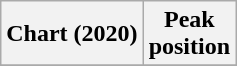<table class="wikitable sortable plainrowheaders" style="text-align:center">
<tr>
<th scope="col">Chart (2020)</th>
<th scope="col">Peak<br>position</th>
</tr>
<tr>
</tr>
</table>
